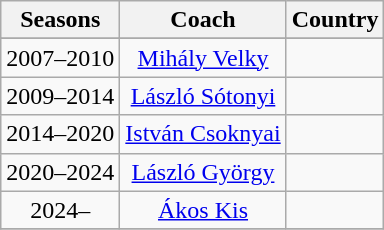<table class="wikitable">
<tr>
<th valign=center><strong>Seasons</strong></th>
<th><strong>Coach</strong></th>
<th><strong>Country</strong></th>
</tr>
<tr>
</tr>
<tr>
<td style="text-align: center">2007–2010</td>
<td style="text-align: center"><a href='#'>Mihály Velky</a></td>
<td style="text-align: center"></td>
</tr>
<tr>
<td style="text-align: center">2009–2014</td>
<td style="text-align: center"><a href='#'>László Sótonyi</a></td>
<td style="text-align: center"></td>
</tr>
<tr>
<td style="text-align: center">2014–2020</td>
<td style="text-align: center"><a href='#'>István Csoknyai</a></td>
<td style="text-align: center"></td>
</tr>
<tr>
<td style="text-align: center">2020–2024</td>
<td style="text-align: center"><a href='#'>László György</a></td>
<td style="text-align: center"></td>
</tr>
<tr>
<td style="text-align: center">2024–</td>
<td style="text-align: center"><a href='#'>Ákos Kis</a></td>
<td style="text-align: center"></td>
</tr>
<tr>
</tr>
</table>
